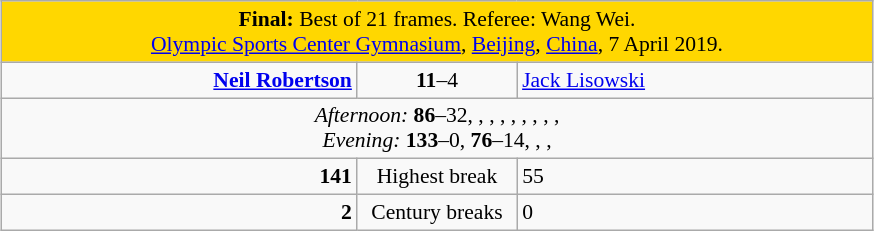<table class="wikitable" style="font-size: 90%; margin: 1em auto 1em auto;">
<tr>
<td colspan="3" align="center" bgcolor="#ffd700"><strong>Final:</strong> Best of 21 frames. Referee: Wang Wei.<br><a href='#'>Olympic Sports Center Gymnasium</a>, <a href='#'>Beijing</a>, <a href='#'>China</a>, 7 April 2019.</td>
</tr>
<tr>
<td width="230" align="right"><strong><a href='#'>Neil Robertson</a></strong><br></td>
<td width="100" align="center"><strong>11</strong>–4</td>
<td width="230"><a href='#'>Jack Lisowski</a><br></td>
</tr>
<tr>
<td colspan="3" align="center" style="font-size: 100%"><em>Afternoon:</em> <strong>86</strong>–32, , , , , , , , , <br><em>Evеning:</em> <strong>133</strong>–0, <strong>76</strong>–14, , , </td>
</tr>
<tr>
<td align="right"><strong>141</strong></td>
<td align="center">Highest break</td>
<td>55</td>
</tr>
<tr>
<td align="right"><strong>2</strong></td>
<td align="center">Century breaks</td>
<td>0</td>
</tr>
</table>
